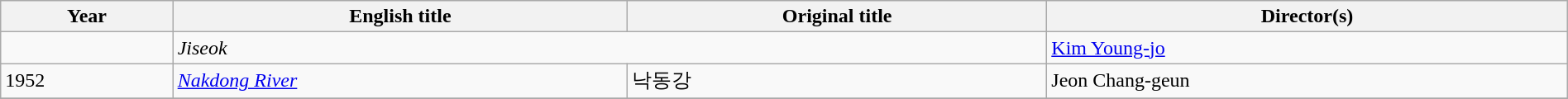<table class="sortable wikitable" style="width:100%; margin-bottom:4px" cellpadding="5">
<tr>
<th scope="col">Year</th>
<th scope="col">English title</th>
<th scope="col">Original title</th>
<th scope="col">Director(s)</th>
</tr>
<tr>
<td></td>
<td colspan=2><em>Jiseok</em></td>
<td><a href='#'>Kim Young-jo</a></td>
</tr>
<tr>
<td>1952</td>
<td><em><a href='#'>Nakdong River</a></em></td>
<td>낙동강</td>
<td>Jeon Chang-geun</td>
</tr>
<tr>
</tr>
</table>
